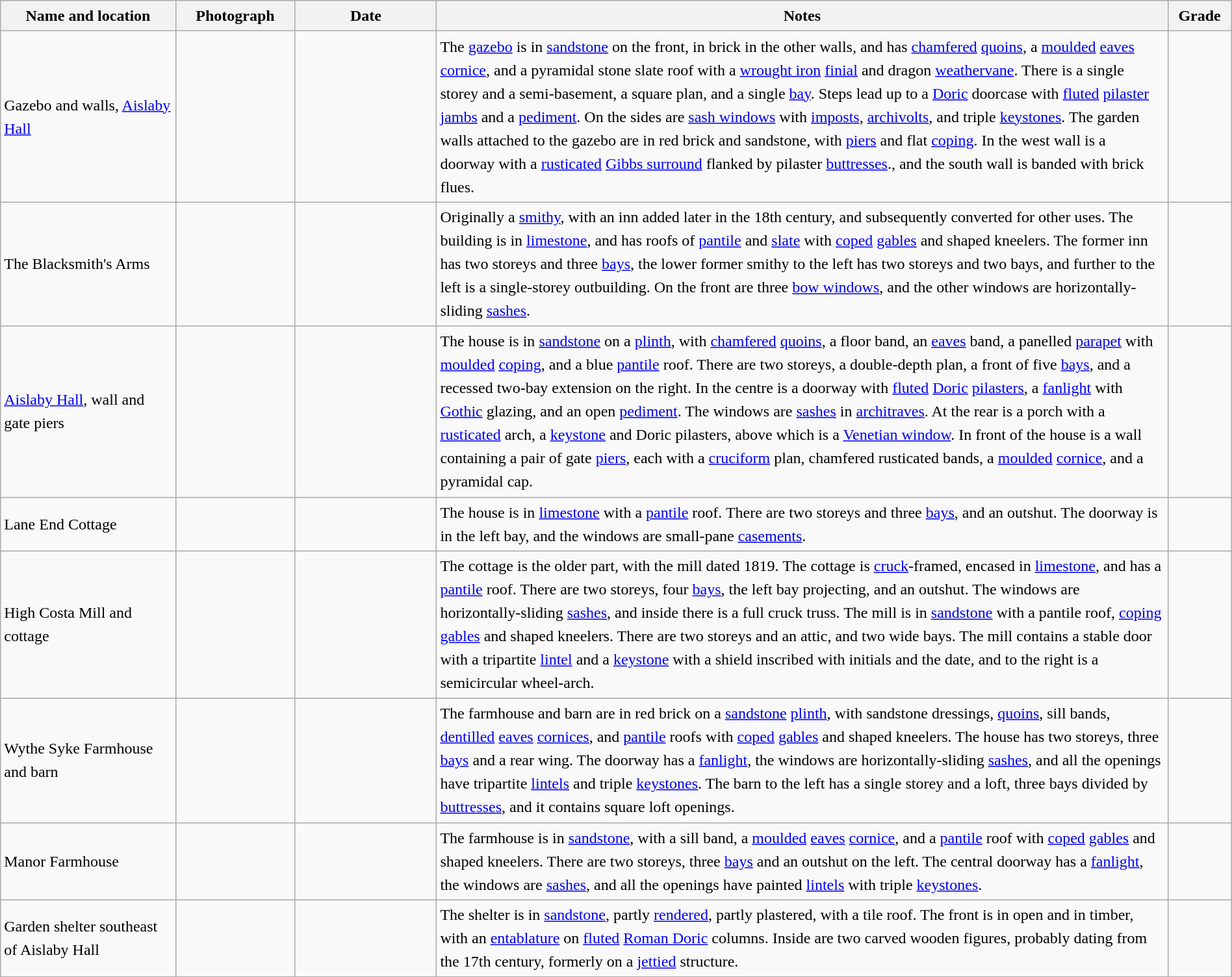<table class="wikitable sortable plainrowheaders" style="width:100%; border:0px; text-align:left; line-height:150%">
<tr>
<th scope="col"  style="width:150px">Name and location</th>
<th scope="col"  style="width:100px" class="unsortable">Photograph</th>
<th scope="col"  style="width:120px">Date</th>
<th scope="col"  style="width:650px" class="unsortable">Notes</th>
<th scope="col"  style="width:50px">Grade</th>
</tr>
<tr>
<td>Gazebo and walls, <a href='#'>Aislaby Hall</a><br><small></small></td>
<td></td>
<td align="center"></td>
<td>The <a href='#'>gazebo</a> is in <a href='#'>sandstone</a> on the front, in brick in the other walls, and has <a href='#'>chamfered</a> <a href='#'>quoins</a>, a <a href='#'>moulded</a> <a href='#'>eaves</a> <a href='#'>cornice</a>, and a pyramidal stone slate roof with a <a href='#'>wrought iron</a> <a href='#'>finial</a> and dragon <a href='#'>weathervane</a>.  There is a single storey and a semi-basement, a square plan, and a single <a href='#'>bay</a>.  Steps lead up to a <a href='#'>Doric</a> doorcase with <a href='#'>fluted</a> <a href='#'>pilaster</a> <a href='#'>jambs</a> and a <a href='#'>pediment</a>.  On the sides are <a href='#'>sash windows</a> with <a href='#'>imposts</a>, <a href='#'>archivolts</a>, and triple <a href='#'>keystones</a>.  The garden walls attached to the gazebo are in red brick and sandstone, with <a href='#'>piers</a> and flat <a href='#'>coping</a>.  In the west wall is a doorway with a <a href='#'>rusticated</a> <a href='#'>Gibbs surround</a> flanked by pilaster <a href='#'>buttresses</a>., and the south wall is banded with brick flues.</td>
<td align="center" ></td>
</tr>
<tr>
<td>The Blacksmith's Arms<br><small></small></td>
<td></td>
<td align="center"></td>
<td>Originally a <a href='#'>smithy</a>, with an inn added later in the 18th century, and subsequently converted for other uses.  The building is in <a href='#'>limestone</a>, and has roofs of <a href='#'>pantile</a> and <a href='#'>slate</a> with <a href='#'>coped</a> <a href='#'>gables</a> and shaped kneelers.  The former inn has two storeys and three <a href='#'>bays</a>, the lower former smithy to the left has two storeys and two bays, and further to the left is a single-storey outbuilding.  On the front are three <a href='#'>bow windows</a>, and the other windows are horizontally-sliding <a href='#'>sashes</a>.</td>
<td align="center" ></td>
</tr>
<tr>
<td><a href='#'>Aislaby Hall</a>, wall and gate piers<br><small></small></td>
<td></td>
<td align="center"></td>
<td>The house is in <a href='#'>sandstone</a> on a <a href='#'>plinth</a>, with <a href='#'>chamfered</a> <a href='#'>quoins</a>, a floor band, an <a href='#'>eaves</a> band, a panelled <a href='#'>parapet</a> with <a href='#'>moulded</a> <a href='#'>coping</a>, and a blue <a href='#'>pantile</a> roof.  There are two storeys, a double-depth plan, a front of five <a href='#'>bays</a>, and a recessed two-bay extension on the right.  In the centre is a doorway with <a href='#'>fluted</a> <a href='#'>Doric</a> <a href='#'>pilasters</a>, a <a href='#'>fanlight</a> with <a href='#'>Gothic</a> glazing, and an open <a href='#'>pediment</a>.  The windows are <a href='#'>sashes</a> in <a href='#'>architraves</a>.  At the rear is a porch with a <a href='#'>rusticated</a> arch, a <a href='#'>keystone</a> and Doric pilasters, above which is a <a href='#'>Venetian window</a>.  In front of the house is a wall containing a pair of gate <a href='#'>piers</a>, each with a <a href='#'>cruciform</a> plan, chamfered rusticated bands, a <a href='#'>moulded</a> <a href='#'>cornice</a>, and a pyramidal cap.</td>
<td align="center" ></td>
</tr>
<tr>
<td>Lane End Cottage<br><small></small></td>
<td></td>
<td align="center"></td>
<td>The house is in <a href='#'>limestone</a> with a <a href='#'>pantile</a> roof.  There are two storeys and three <a href='#'>bays</a>, and an outshut.  The doorway is in the left bay, and the windows are small-pane <a href='#'>casements</a>.</td>
<td align="center" ></td>
</tr>
<tr>
<td>High Costa Mill and cottage<br><small></small></td>
<td></td>
<td align="center"></td>
<td>The cottage is the older part, with the mill dated 1819.  The cottage is <a href='#'>cruck</a>-framed, encased in <a href='#'>limestone</a>, and has a <a href='#'>pantile</a> roof.  There are two storeys, four <a href='#'>bays</a>, the left bay projecting, and an outshut.  The windows are horizontally-sliding <a href='#'>sashes</a>, and inside there is a full cruck truss.  The mill is in <a href='#'>sandstone</a> with a pantile roof, <a href='#'>coping</a> <a href='#'>gables</a> and shaped kneelers.  There are two storeys and an attic, and two wide bays.  The mill contains a stable door with a tripartite <a href='#'>lintel</a> and a <a href='#'>keystone</a> with a shield inscribed with initials and the date, and to the right is a semicircular wheel-arch.</td>
<td align="center" ></td>
</tr>
<tr>
<td>Wythe Syke Farmhouse and barn<br><small></small></td>
<td></td>
<td align="center"></td>
<td>The farmhouse and barn are in red brick on a <a href='#'>sandstone</a> <a href='#'>plinth</a>, with sandstone dressings, <a href='#'>quoins</a>, sill bands, <a href='#'>dentilled</a> <a href='#'>eaves</a> <a href='#'>cornices</a>, and <a href='#'>pantile</a> roofs with <a href='#'>coped</a> <a href='#'>gables</a> and shaped kneelers.  The house has two storeys, three <a href='#'>bays</a> and a rear wing.  The doorway has a <a href='#'>fanlight</a>, the windows are horizontally-sliding <a href='#'>sashes</a>, and all the openings have tripartite <a href='#'>lintels</a> and triple <a href='#'>keystones</a>.  The barn to the left has a single storey and a loft, three bays divided by <a href='#'>buttresses</a>, and it contains square loft openings.</td>
<td align="center" ></td>
</tr>
<tr>
<td>Manor Farmhouse<br><small></small></td>
<td></td>
<td align="center"></td>
<td>The farmhouse is in <a href='#'>sandstone</a>, with a sill band, a <a href='#'>moulded</a> <a href='#'>eaves</a> <a href='#'>cornice</a>, and a <a href='#'>pantile</a> roof with <a href='#'>coped</a> <a href='#'>gables</a> and shaped kneelers.  There are two storeys, three <a href='#'>bays</a> and an outshut on the left.  The central doorway has a <a href='#'>fanlight</a>, the windows are <a href='#'>sashes</a>, and all the openings have painted <a href='#'>lintels</a> with triple <a href='#'>keystones</a>.</td>
<td align="center" ></td>
</tr>
<tr>
<td>Garden shelter southeast of Aislaby Hall<br><small></small></td>
<td></td>
<td align="center"></td>
<td>The shelter is in <a href='#'>sandstone</a>, partly <a href='#'>rendered</a>, partly plastered, with a tile roof.  The front is in open and in timber, with an <a href='#'>entablature</a> on <a href='#'>fluted</a> <a href='#'>Roman Doric</a> columns.  Inside are two carved wooden figures, probably dating from the 17th century, formerly on a <a href='#'>jettied</a> structure.</td>
<td align="center" ></td>
</tr>
<tr>
</tr>
</table>
